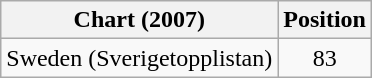<table class="wikitable plainrowheaders">
<tr>
<th scope="col">Chart (2007)</th>
<th scope="col">Position</th>
</tr>
<tr>
<td>Sweden (Sverigetopplistan)</td>
<td style="text-align:center">83</td>
</tr>
</table>
